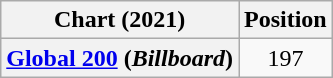<table class="wikitable plainrowheaders" style="text-align:center">
<tr>
<th scope="col">Chart (2021)</th>
<th scope="col">Position</th>
</tr>
<tr>
<th scope="row"><a href='#'>Global 200</a> (<em>Billboard</em>)</th>
<td>197</td>
</tr>
</table>
